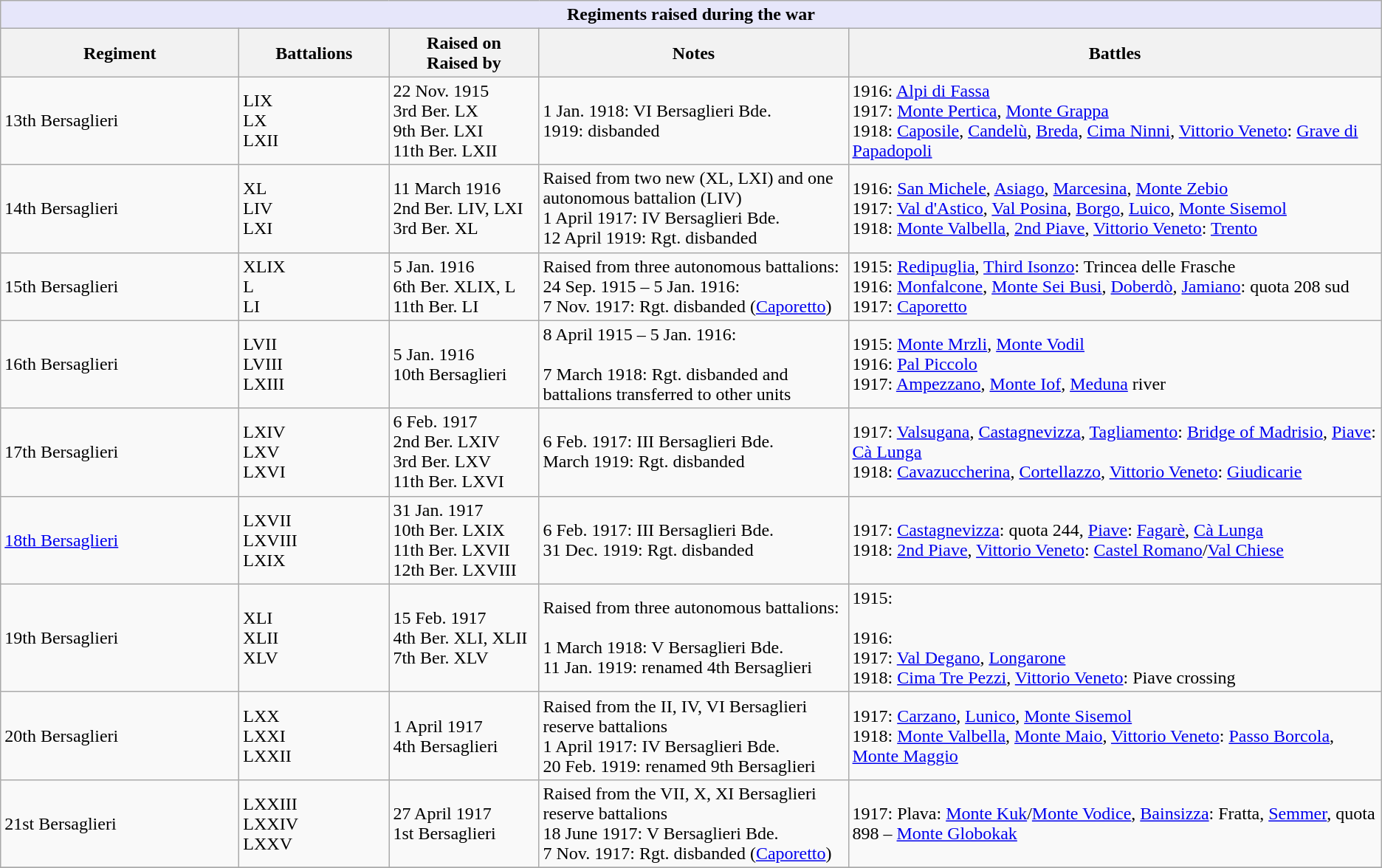<table class="wikitable">
<tr>
<th style="align: center; background: lavender;" colspan="5">Regiments raised during the war</th>
</tr>
<tr>
<th>Regiment</th>
<th>Battalions</th>
<th>Raised on<br>Raised by</th>
<th>Notes</th>
<th>Battles</th>
</tr>
<tr>
<td style="width: 13em;">13th Bersaglieri</td>
<td style="width: 8em;">LIX<br>LX<br>LXII</td>
<td style="width: 8em;">22 Nov. 1915<br>3rd Ber. LX<br>9th Ber. LXI<br>11th Ber. LXII</td>
<td style="width: 17em;">1 Jan. 1918: VI Bersaglieri Bde.<br> 1919: disbanded</td>
<td>1916: <a href='#'>Alpi di Fassa</a><br>1917: <a href='#'>Monte Pertica</a>, <a href='#'>Monte Grappa</a><br>1918: <a href='#'>Caposile</a>, <a href='#'>Candelù</a>, <a href='#'>Breda</a>, <a href='#'>Cima Ninni</a>, <a href='#'>Vittorio Veneto</a>: <a href='#'>Grave di Papadopoli</a></td>
</tr>
<tr>
<td>14th Bersaglieri</td>
<td>XL<br>LIV<br>LXI</td>
<td>11 March 1916<br>2nd Ber. LIV, LXI<br>3rd Ber. XL</td>
<td>Raised from two new (XL, LXI) and one autonomous battalion (LIV)<br>1 April 1917: IV Bersaglieri Bde.<br>12 April 1919: Rgt. disbanded</td>
<td>1916: <a href='#'>San Michele</a>, <a href='#'>Asiago</a>, <a href='#'>Marcesina</a>, <a href='#'>Monte Zebio</a><br>1917: <a href='#'>Val d'Astico</a>, <a href='#'>Val Posina</a>, <a href='#'>Borgo</a>, <a href='#'>Luico</a>, <a href='#'>Monte Sisemol</a><br>1918: <a href='#'>Monte Valbella</a>, <a href='#'>2nd Piave</a>, <a href='#'>Vittorio Veneto</a>: <a href='#'>Trento</a></td>
</tr>
<tr>
<td>15th Bersaglieri</td>
<td>XLIX<br>L<br>LI</td>
<td>5 Jan. 1916<br>6th Ber. XLIX, L<br>11th Ber. LI</td>
<td>Raised from three autonomous battalions:<br>24 Sep. 1915 – 5 Jan. 1916:<br>7 Nov. 1917: Rgt. disbanded (<a href='#'>Caporetto</a>)</td>
<td>1915: <a href='#'>Redipuglia</a>, <a href='#'>Third Isonzo</a>: Trincea delle Frasche<br>1916: <a href='#'>Monfalcone</a>, <a href='#'>Monte Sei Busi</a>, <a href='#'>Doberdò</a>, <a href='#'>Jamiano</a>: quota 208 sud<br>1917: <a href='#'>Caporetto</a></td>
</tr>
<tr>
<td>16th Bersaglieri</td>
<td>LVII<br>LVIII<br>LXIII</td>
<td>5 Jan. 1916<br>10th Bersaglieri</td>
<td>8 April 1915 – 5 Jan. 1916:<br><br>7 March 1918: Rgt. disbanded and<br>battalions transferred to other units</td>
<td>1915: <a href='#'>Monte Mrzli</a>, <a href='#'>Monte Vodil</a><br>1916: <a href='#'>Pal Piccolo</a><br>1917: <a href='#'>Ampezzano</a>, <a href='#'>Monte Iof</a>, <a href='#'>Meduna</a> river</td>
</tr>
<tr>
<td>17th Bersaglieri</td>
<td>LXIV<br>LXV<br>LXVI</td>
<td>6 Feb. 1917<br>2nd Ber. LXIV<br>3rd Ber. LXV<br>11th Ber. LXVI</td>
<td>6 Feb. 1917: III Bersaglieri Bde.<br>March 1919: Rgt. disbanded</td>
<td>1917: <a href='#'>Valsugana</a>, <a href='#'>Castagnevizza</a>, <a href='#'>Tagliamento</a>: <a href='#'>Bridge of Madrisio</a>, <a href='#'>Piave</a>: <a href='#'>Cà Lunga</a><br>1918: <a href='#'>Cavazuccherina</a>, <a href='#'>Cortellazzo</a>, <a href='#'>Vittorio Veneto</a>: <a href='#'>Giudicarie</a></td>
</tr>
<tr>
<td><a href='#'>18th Bersaglieri</a></td>
<td>LXVII<br>LXVIII<br>LXIX</td>
<td>31 Jan. 1917<br>10th Ber. LXIX<br>11th Ber. LXVII<br>12th Ber. LXVIII</td>
<td>6 Feb. 1917: III Bersaglieri Bde.<br>31 Dec. 1919: Rgt. disbanded</td>
<td>1917: <a href='#'>Castagnevizza</a>: quota 244, <a href='#'>Piave</a>: <a href='#'>Fagarè</a>, <a href='#'>Cà Lunga</a><br>1918: <a href='#'>2nd Piave</a>, <a href='#'>Vittorio Veneto</a>: <a href='#'>Castel Romano</a>/<a href='#'>Val Chiese</a></td>
</tr>
<tr>
<td>19th Bersaglieri</td>
<td>XLI<br>XLII<br>XLV</td>
<td>15 Feb. 1917<br>4th Ber. XLI, XLII<br>7th Ber. XLV</td>
<td>Raised from three autonomous battalions:<br><br>1 March 1918: V Bersaglieri Bde.<br>11 Jan. 1919: renamed 4th Bersaglieri</td>
<td>1915:<br><br>1916:<br>1917: <a href='#'>Val Degano</a>, <a href='#'>Longarone</a> <br>1918: <a href='#'>Cima Tre Pezzi</a>, <a href='#'>Vittorio Veneto</a>: Piave crossing</td>
</tr>
<tr>
<td>20th Bersaglieri</td>
<td>LXX<br>LXXI<br>LXXII</td>
<td>1 April 1917<br>4th Bersaglieri</td>
<td>Raised from the II, IV, VI Bersaglieri reserve battalions<br>1 April 1917: IV Bersaglieri Bde.<br>20 Feb. 1919: renamed 9th Bersaglieri</td>
<td>1917: <a href='#'>Carzano</a>, <a href='#'>Lunico</a>, <a href='#'>Monte Sisemol</a><br>1918: <a href='#'>Monte Valbella</a>, <a href='#'>Monte Maio</a>, <a href='#'>Vittorio Veneto</a>: <a href='#'>Passo Borcola</a>, <a href='#'>Monte Maggio</a></td>
</tr>
<tr>
<td>21st Bersaglieri</td>
<td>LXXIII<br>LXXIV<br>LXXV</td>
<td>27 April 1917<br>1st Bersaglieri</td>
<td>Raised from the VII, X, XI Bersaglieri reserve battalions<br>18 June 1917: V Bersaglieri Bde.<br>7 Nov. 1917: Rgt. disbanded (<a href='#'>Caporetto</a>)</td>
<td>1917: Plava: <a href='#'>Monte Kuk</a>/<a href='#'>Monte Vodice</a>, <a href='#'>Bainsizza</a>: Fratta, <a href='#'>Semmer</a>, quota 898 – <a href='#'>Monte Globokak</a></td>
</tr>
<tr>
</tr>
</table>
